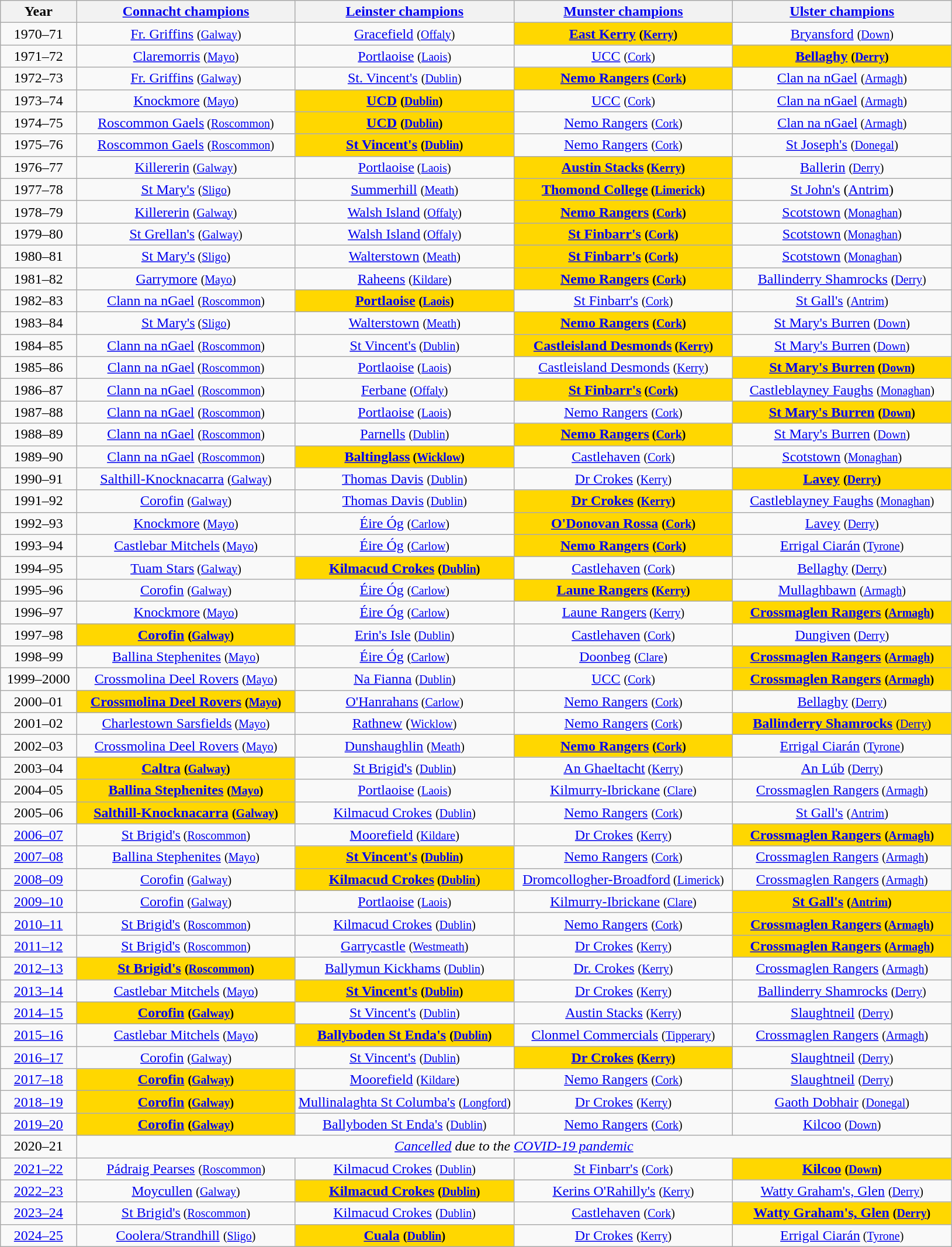<table class="wikitable sortable">
<tr style="background:white">
<th width=8%>Year</th>
<th width="23%"><a href='#'>Connacht champions</a></th>
<th width=23%><a href='#'>Leinster champions</a></th>
<th width=23%><a href='#'>Munster champions</a></th>
<th width=23%><a href='#'>Ulster champions</a></th>
</tr>
<tr align="center">
<td>1970–71</td>
<td><a href='#'>Fr. Griffins</a> <small>(<a href='#'>Galway</a>)</small></td>
<td><a href='#'>Gracefield</a> <small>(<a href='#'>Offaly</a>)</small></td>
<td bgcolor=gold><strong><a href='#'>East Kerry</a> <small>(<a href='#'>Kerry</a>)</small></strong></td>
<td><a href='#'>Bryansford</a> <small>(<a href='#'>Down</a>)</small></td>
</tr>
<tr align="center">
<td>1971–72</td>
<td><a href='#'>Claremorris</a> <small>(<a href='#'>Mayo</a>)</small></td>
<td><a href='#'>Portlaoise</a> <small>(<a href='#'>Laois</a>)</small></td>
<td><a href='#'>UCC</a> <small>(<a href='#'>Cork</a>)</small></td>
<td bgcolor=gold><strong><a href='#'>Bellaghy</a> <small>(<a href='#'>Derry</a>)</small></strong></td>
</tr>
<tr align="center">
<td>1972–73</td>
<td><a href='#'>Fr. Griffins</a> <small>(<a href='#'>Galway</a>)</small></td>
<td><a href='#'>St. Vincent's</a> <small>(<a href='#'>Dublin</a>)</small></td>
<td bgcolor=gold><strong><a href='#'>Nemo Rangers</a> <small>(<a href='#'>Cork</a>)</small></strong></td>
<td><a href='#'>Clan na nGael</a> <small>(<a href='#'>Armagh</a>)</small></td>
</tr>
<tr align="center">
<td>1973–74</td>
<td><a href='#'>Knockmore</a> <small>(<a href='#'>Mayo</a>)</small></td>
<td bgcolor=gold><strong><a href='#'>UCD</a> <small>(<a href='#'>Dublin</a>)</small></strong></td>
<td><a href='#'>UCC</a> <small>(<a href='#'>Cork</a>)</small></td>
<td><a href='#'>Clan na nGael</a> <small>(<a href='#'>Armagh</a>)</small></td>
</tr>
<tr align="center">
<td>1974–75</td>
<td><a href='#'>Roscommon Gaels</a><small> (<a href='#'>Roscommon</a>)</small></td>
<td bgcolor=gold><strong><a href='#'>UCD</a> <small>(<a href='#'>Dublin</a>)</small></strong></td>
<td><a href='#'>Nemo Rangers</a> <small>(<a href='#'>Cork</a>)</small></td>
<td><a href='#'>Clan na nGael</a><small> (<a href='#'>Armagh</a>)</small></td>
</tr>
<tr align="center">
<td>1975–76</td>
<td><a href='#'>Roscommon Gaels</a> <small>(<a href='#'>Roscommon</a>)</small></td>
<td bgcolor=gold><strong><a href='#'>St Vincent's</a> <small>(<a href='#'>Dublin</a>)</small></strong></td>
<td><a href='#'>Nemo Rangers</a> <small>(<a href='#'>Cork</a>)</small></td>
<td><a href='#'>St Joseph's</a> <small>(<a href='#'>Donegal</a>)</small></td>
</tr>
<tr align="center">
<td>1976–77</td>
<td><a href='#'>Killererin</a> <small>(<a href='#'>Galway</a>)</small></td>
<td><a href='#'>Portlaoise</a><small> (<a href='#'>Laois</a>)</small></td>
<td bgcolor=gold><strong><a href='#'>Austin Stacks</a><small> (<a href='#'>Kerry</a>)</small></strong></td>
<td><a href='#'>Ballerin</a> <small>(<a href='#'>Derry</a>)</small></td>
</tr>
<tr align="center">
<td>1977–78</td>
<td><a href='#'>St Mary's</a> <small>(<a href='#'>Sligo</a>)</small></td>
<td><a href='#'>Summerhill</a> <small>(<a href='#'>Meath</a>)</small></td>
<td bgcolor=gold><strong><a href='#'>Thomond College</a><small> (<a href='#'>Limerick</a>)</small></strong></td>
<td><a href='#'>St John's</a> (<a href='#'>Antrim</a>)</td>
</tr>
<tr align="center">
<td>1978–79</td>
<td><a href='#'>Killererin</a> <small>(<a href='#'>Galway</a>)</small></td>
<td><a href='#'>Walsh Island</a> <small>(<a href='#'>Offaly</a>)</small></td>
<td bgcolor=gold><strong><a href='#'>Nemo Rangers</a> <small>(<a href='#'>Cork</a>)</small></strong></td>
<td><a href='#'>Scotstown</a> <small>(<a href='#'>Monaghan</a>)</small></td>
</tr>
<tr align="center">
<td>1979–80</td>
<td><a href='#'>St Grellan's</a> <small>(<a href='#'>Galway</a>)</small></td>
<td><a href='#'>Walsh Island</a><small> (<a href='#'>Offaly</a>)</small></td>
<td bgcolor=gold><strong><a href='#'>St Finbarr's</a> <small>(<a href='#'>Cork</a>)</small></strong></td>
<td><a href='#'>Scotstown</a><small> (<a href='#'>Monaghan</a>)</small></td>
</tr>
<tr align="center">
<td>1980–81</td>
<td><a href='#'>St Mary's</a><small> (<a href='#'>Sligo</a>)</small></td>
<td><a href='#'>Walterstown</a> <small>(<a href='#'>Meath</a>)</small></td>
<td bgcolor=gold><strong><a href='#'>St Finbarr's</a> <small>(<a href='#'>Cork</a>)</small></strong></td>
<td><a href='#'>Scotstown</a> <small>(<a href='#'>Monaghan</a>)</small></td>
</tr>
<tr align="center">
<td>1981–82</td>
<td><a href='#'>Garrymore</a> <small>(<a href='#'>Mayo</a>)</small></td>
<td><a href='#'>Raheens</a> <small>(<a href='#'>Kildare</a>)</small></td>
<td bgcolor=gold><strong><a href='#'>Nemo Rangers</a> <small>(<a href='#'>Cork</a>)</small></strong></td>
<td><a href='#'>Ballinderry Shamrocks</a> <small>(<a href='#'>Derry</a>)</small></td>
</tr>
<tr align="center">
<td>1982–83</td>
<td><a href='#'>Clann na nGael</a> <small>(<a href='#'>Roscommon</a>)</small></td>
<td bgcolor=gold><strong><a href='#'>Portlaoise</a> <small>(<a href='#'>Laois</a>)</small></strong></td>
<td><a href='#'>St Finbarr's</a> <small>(<a href='#'>Cork</a>)</small></td>
<td><a href='#'>St Gall's</a> <small>(<a href='#'>Antrim</a>)</small></td>
</tr>
<tr align="center">
<td>1983–84</td>
<td><a href='#'>St Mary's</a><small> (<a href='#'>Sligo</a>)</small></td>
<td><a href='#'>Walterstown</a> <small>(<a href='#'>Meath</a>)</small></td>
<td bgcolor=gold><strong><a href='#'>Nemo Rangers</a> <small>(<a href='#'>Cork</a>)</small></strong></td>
<td><a href='#'>St Mary's Burren</a> <small>(<a href='#'>Down</a>)</small></td>
</tr>
<tr align="center">
<td>1984–85</td>
<td><a href='#'>Clann na nGael</a> <small>(<a href='#'>Roscommon</a>)</small></td>
<td><a href='#'>St Vincent's</a><small> (<a href='#'>Dublin</a>)</small></td>
<td bgcolor=gold><strong><a href='#'>Castleisland Desmonds</a><small> (<a href='#'>Kerry</a>)</small></strong></td>
<td><a href='#'>St Mary's Burren</a><small> (<a href='#'>Down</a>)</small></td>
</tr>
<tr align="center">
<td>1985–86</td>
<td><a href='#'>Clann na nGael</a><small> (<a href='#'>Roscommon</a>)</small></td>
<td><a href='#'>Portlaoise</a> <small>(<a href='#'>Laois</a>)</small></td>
<td><a href='#'>Castleisland Desmonds</a> <small>(<a href='#'>Kerry</a>)</small></td>
<td bgcolor=gold><strong><a href='#'>St Mary's Burren</a><small> (<a href='#'>Down</a>)</small></strong></td>
</tr>
<tr align="center">
<td>1986–87</td>
<td><a href='#'>Clann na nGael</a> <small>(<a href='#'>Roscommon</a>)</small></td>
<td><a href='#'>Ferbane</a> <small>(<a href='#'>Offaly</a>)</small></td>
<td bgcolor=gold><strong><a href='#'>St Finbarr's</a><small> (<a href='#'>Cork</a>)</small></strong></td>
<td><a href='#'>Castleblayney Faughs</a> <small>(<a href='#'>Monaghan</a>)</small></td>
</tr>
<tr align="center">
<td>1987–88</td>
<td><a href='#'>Clann na nGael</a> <small>(<a href='#'>Roscommon</a>)</small></td>
<td><a href='#'>Portlaoise</a> <small>(<a href='#'>Laois</a>)</small></td>
<td><a href='#'>Nemo Rangers</a> <small>(<a href='#'>Cork</a>)</small></td>
<td bgcolor=gold><strong><a href='#'>St Mary's Burren</a> <small>(<a href='#'>Down</a>)</small></strong></td>
</tr>
<tr align="center">
<td>1988–89</td>
<td><a href='#'>Clann na nGael</a> <small>(<a href='#'>Roscommon</a>)</small></td>
<td><a href='#'>Parnells</a> <small>(<a href='#'>Dublin</a>)</small></td>
<td bgcolor=gold><strong><a href='#'>Nemo Rangers</a><small> (<a href='#'>Cork</a>)</small></strong></td>
<td><a href='#'>St Mary's Burren</a> <small>(<a href='#'>Down</a>)</small></td>
</tr>
<tr align="center">
<td>1989–90</td>
<td><a href='#'>Clann na nGael</a> <small>(<a href='#'>Roscommon</a>)</small></td>
<td bgcolor=gold><strong><a href='#'>Baltinglass</a><small> (<a href='#'>Wicklow</a>)</small></strong></td>
<td><a href='#'>Castlehaven</a> <small>(<a href='#'>Cork</a>)</small></td>
<td><a href='#'>Scotstown</a> <small>(<a href='#'>Monaghan</a>)</small></td>
</tr>
<tr align="center">
<td>1990–91</td>
<td><a href='#'>Salthill-Knocknacarra</a> <small>(<a href='#'>Galway</a>)</small></td>
<td><a href='#'>Thomas Davis</a> <small>(<a href='#'>Dublin</a>)</small></td>
<td><a href='#'>Dr Crokes</a> <small>(<a href='#'>Kerry</a>)</small></td>
<td bgcolor=gold><strong><a href='#'>Lavey</a> <small>(<a href='#'>Derry</a>)</small></strong></td>
</tr>
<tr align="center">
<td>1991–92</td>
<td><a href='#'>Corofin</a> <small>(<a href='#'>Galway</a>)</small></td>
<td><a href='#'>Thomas Davis</a><small> (<a href='#'>Dublin</a>)</small></td>
<td bgcolor=gold><strong><a href='#'>Dr Crokes</a> <small>(<a href='#'>Kerry</a>)</small></strong></td>
<td><a href='#'>Castleblayney Faughs</a><small> (<a href='#'>Monaghan</a>)</small></td>
</tr>
<tr align="center">
<td>1992–93</td>
<td><a href='#'>Knockmore</a> <small>(<a href='#'>Mayo</a>)</small></td>
<td><a href='#'>Éire Óg</a> <small>(<a href='#'>Carlow</a>)</small></td>
<td bgcolor=gold><strong><a href='#'>O'Donovan Rossa</a> <small>(<a href='#'>Cork</a>)</small></strong></td>
<td><a href='#'>Lavey</a> <small>(<a href='#'>Derry</a>)</small></td>
</tr>
<tr align="center">
<td>1993–94</td>
<td><a href='#'>Castlebar Mitchels</a><small> (<a href='#'>Mayo</a>)</small></td>
<td><a href='#'>Éire Óg</a> <small>(<a href='#'>Carlow</a>)</small></td>
<td bgcolor=gold><strong><a href='#'>Nemo Rangers</a> <small>(<a href='#'>Cork</a>)</small></strong></td>
<td><a href='#'>Errigal Ciarán</a><small> (<a href='#'>Tyrone</a>)</small></td>
</tr>
<tr align="center">
<td>1994–95</td>
<td><a href='#'>Tuam Stars</a><small> (<a href='#'>Galway</a>)</small></td>
<td bgcolor= gold><strong><a href='#'>Kilmacud Crokes</a> <small>(<a href='#'>Dublin</a>)</small></strong></td>
<td><a href='#'>Castlehaven</a> <small>(<a href='#'>Cork</a>)</small></td>
<td><a href='#'>Bellaghy</a> <small>(<a href='#'>Derry</a>)</small></td>
</tr>
<tr align="center">
<td>1995–96</td>
<td><a href='#'>Corofin</a> <small>(<a href='#'>Galway</a>)</small></td>
<td><a href='#'>Éire Óg</a> <small>(<a href='#'>Carlow</a>)</small></td>
<td bgcolor=gold><strong><a href='#'>Laune Rangers</a> <small>(<a href='#'>Kerry</a>)</small></strong></td>
<td><a href='#'>Mullaghbawn</a> <small>(<a href='#'>Armagh</a>)</small></td>
</tr>
<tr align="center">
<td>1996–97</td>
<td><a href='#'>Knockmore</a><small> (<a href='#'>Mayo</a>)</small></td>
<td><a href='#'>Éire Óg</a> <small>(<a href='#'>Carlow</a>)</small></td>
<td><a href='#'>Laune Rangers</a><small> (<a href='#'>Kerry</a>)</small></td>
<td bgcolor=gold><strong><a href='#'>Crossmaglen Rangers</a> <small>(<a href='#'>Armagh</a>)</small></strong></td>
</tr>
<tr align="center">
<td>1997–98</td>
<td bgcolor="gold"><strong><a href='#'>Corofin</a> <small>(<a href='#'>Galway</a>)</small></strong></td>
<td><a href='#'>Erin's Isle</a> <small>(<a href='#'>Dublin</a>)</small></td>
<td><a href='#'>Castlehaven</a> <small>(<a href='#'>Cork</a>)</small></td>
<td><a href='#'>Dungiven</a> <small>(<a href='#'>Derry</a>)</small></td>
</tr>
<tr align="center">
<td>1998–99</td>
<td><a href='#'>Ballina Stephenites</a> <small>(<a href='#'>Mayo</a>)</small></td>
<td><a href='#'>Éire Óg</a> <small>(<a href='#'>Carlow</a>)</small></td>
<td><a href='#'>Doonbeg</a> <small>(<a href='#'>Clare</a>)</small></td>
<td bgcolor=gold><strong><a href='#'>Crossmaglen Rangers</a> <small>(<a href='#'>Armagh</a>)</small></strong></td>
</tr>
<tr align="center">
<td>1999–2000</td>
<td><a href='#'>Crossmolina Deel Rovers</a> <small>(<a href='#'>Mayo</a>)</small></td>
<td><a href='#'>Na Fianna</a> <small>(<a href='#'>Dublin</a>)</small></td>
<td><a href='#'>UCC</a> <small>(<a href='#'>Cork</a>)</small></td>
<td bgcolor=gold><strong><a href='#'>Crossmaglen Rangers</a> <small>(<a href='#'>Armagh</a>)</small></strong></td>
</tr>
<tr align="center">
<td>2000–01</td>
<td bgcolor="gold"><strong><a href='#'>Crossmolina Deel Rovers</a> <small>(<a href='#'>Mayo</a>)</small></strong></td>
<td><a href='#'>O'Hanrahans</a><small> (<a href='#'>Carlow</a>)</small></td>
<td><a href='#'>Nemo Rangers</a> <small>(<a href='#'>Cork</a>)</small></td>
<td><a href='#'>Bellaghy</a> <small>(<a href='#'>Derry</a>)</small></td>
</tr>
<tr align="center">
<td>2001–02</td>
<td><a href='#'>Charlestown Sarsfields</a><small> (<a href='#'>Mayo</a>)</small></td>
<td><a href='#'>Rathnew</a> (<small><a href='#'>Wicklow</a>)</small></td>
<td><a href='#'>Nemo Rangers</a><small> (<a href='#'>Cork</a>)</small></td>
<td bgcolor=gold><strong><a href='#'>Ballinderry Shamrocks</a></strong> <small>(<a href='#'>Derry</a>)</small></td>
</tr>
<tr align="center">
<td>2002–03</td>
<td><a href='#'>Crossmolina Deel Rovers</a> <small>(<a href='#'>Mayo</a>)</small></td>
<td><a href='#'>Dunshaughlin</a> <small>(<a href='#'>Meath</a>)</small></td>
<td bgcolor=gold><strong><a href='#'>Nemo Rangers</a> <small>(<a href='#'>Cork</a>)</small></strong></td>
<td><a href='#'>Errigal Ciarán</a> <small>(<a href='#'>Tyrone</a>)</small></td>
</tr>
<tr align="center">
<td>2003–04</td>
<td bgcolor="gold"><strong><a href='#'>Caltra</a> <small>(<a href='#'>Galway</a>)</small></strong></td>
<td><a href='#'>St Brigid's</a> <small>(<a href='#'>Dublin</a>)</small></td>
<td><a href='#'>An Ghaeltacht</a><small> (<a href='#'>Kerry</a>)</small></td>
<td><a href='#'>An Lúb</a> <small>(<a href='#'>Derry</a>)</small></td>
</tr>
<tr align="center">
<td>2004–05</td>
<td bgcolor="gold"><strong><a href='#'>Ballina Stephenites</a> <small> (<a href='#'>Mayo</a>)</small></strong></td>
<td><a href='#'>Portlaoise</a> <small>(<a href='#'>Laois</a>)</small></td>
<td><a href='#'>Kilmurry-Ibrickane</a> <small>(<a href='#'>Clare</a>)</small></td>
<td><a href='#'>Crossmaglen Rangers</a><small> (<a href='#'>Armagh</a>)</small></td>
</tr>
<tr align="center">
<td>2005–06</td>
<td bgcolor="gold"><strong><a href='#'>Salthill-Knocknacarra</a>  <small>(<a href='#'>Galway</a>)</small></strong></td>
<td><a href='#'>Kilmacud Crokes</a> <small> (<a href='#'>Dublin</a>)</small></td>
<td><a href='#'>Nemo Rangers</a>  <small>(<a href='#'>Cork</a>)</small></td>
<td><a href='#'>St Gall's</a>  <small>(<a href='#'>Antrim</a>)</small></td>
</tr>
<tr align="center">
<td><a href='#'>2006–07</a></td>
<td><a href='#'>St Brigid's</a><small> (<a href='#'>Roscommon</a>)</small></td>
<td><a href='#'>Moorefield</a>  <small>(<a href='#'>Kildare</a>)</small></td>
<td><a href='#'>Dr Crokes</a>  <small>(<a href='#'>Kerry</a>)</small></td>
<td bgcolor=gold><strong><a href='#'>Crossmaglen Rangers</a> <small>(<a href='#'>Armagh</a>)</small></strong></td>
</tr>
<tr align="center">
<td><a href='#'>2007–08</a></td>
<td><a href='#'>Ballina Stephenites</a> <small>(<a href='#'>Mayo</a>)</small></td>
<td bgcolor=gold><strong><a href='#'>St Vincent's</a> <small>(<a href='#'>Dublin</a>)</small></strong></td>
<td><a href='#'>Nemo Rangers</a> <small>(<a href='#'>Cork</a>)</small></td>
<td><a href='#'>Crossmaglen Rangers</a> <small>(<a href='#'>Armagh</a>)</small></td>
</tr>
<tr align="center">
<td><a href='#'>2008–09</a></td>
<td><a href='#'>Corofin</a> <small>(<a href='#'>Galway</a>)</small></td>
<td bgcolor=gold><strong><a href='#'>Kilmacud Crokes</a><small> (<a href='#'>Dublin</a></small></strong>)</td>
<td><a href='#'>Dromcollogher-Broadford</a><small> (<a href='#'>Limerick</a>)</small></td>
<td><a href='#'>Crossmaglen Rangers</a><small> (<a href='#'>Armagh</a>)</small></td>
</tr>
<tr align="center">
<td><a href='#'>2009–10</a></td>
<td><a href='#'>Corofin</a> <small>(<a href='#'>Galway</a>)</small></td>
<td><a href='#'>Portlaoise</a> <small>(<a href='#'>Laois</a>)</small></td>
<td><a href='#'>Kilmurry-Ibrickane</a> <small>(<a href='#'>Clare</a>)</small></td>
<td bgcolor=gold><strong><a href='#'>St Gall's</a> <small>(<a href='#'>Antrim</a>)</small></strong></td>
</tr>
<tr align="center">
<td><a href='#'>2010–11</a></td>
<td><a href='#'>St Brigid's</a> <small>(<a href='#'>Roscommon</a>)</small></td>
<td><a href='#'>Kilmacud Crokes</a> <small>(<a href='#'>Dublin</a>)</small></td>
<td><a href='#'>Nemo Rangers</a> <small>(<a href='#'>Cork</a>)</small></td>
<td bgcolor=gold><strong><a href='#'>Crossmaglen Rangers</a><small> (<a href='#'>Armagh</a>)</small></strong></td>
</tr>
<tr align="center">
<td><a href='#'>2011–12</a></td>
<td><a href='#'>St Brigid's</a> <small>(<a href='#'>Roscommon</a>)</small></td>
<td><a href='#'>Garrycastle</a> <small>(<a href='#'>Westmeath</a>)</small></td>
<td><a href='#'>Dr Crokes</a> <small>(<a href='#'>Kerry</a>)</small></td>
<td bgcolor=gold><strong><a href='#'>Crossmaglen Rangers</a> <small>(<a href='#'>Armagh</a>)</small></strong></td>
</tr>
<tr align="center">
<td><a href='#'>2012–13</a></td>
<td bgcolor="gold"><strong><a href='#'>St Brigid's</a> <small>(<a href='#'>Roscommon</a>)</small></strong></td>
<td><a href='#'>Ballymun Kickhams</a> <small>(<a href='#'>Dublin</a>)</small></td>
<td><a href='#'>Dr. Crokes</a> <small>(<a href='#'>Kerry</a>)</small></td>
<td><a href='#'>Crossmaglen Rangers</a> <small>(<a href='#'>Armagh</a>)</small></td>
</tr>
<tr align="center">
<td><a href='#'>2013–14</a></td>
<td><a href='#'>Castlebar Mitchels</a> <small>(<a href='#'>Mayo</a>)</small></td>
<td bgcolor=gold><strong><a href='#'>St Vincent's</a> <small>(<a href='#'>Dublin</a>)</small></strong></td>
<td><a href='#'>Dr Crokes</a> <small>(<a href='#'>Kerry</a>)</small></td>
<td><a href='#'>Ballinderry Shamrocks</a> <small>(<a href='#'>Derry</a>)</small></td>
</tr>
<tr align="center">
<td><a href='#'>2014–15</a></td>
<td bgcolor="gold"><strong><a href='#'>Corofin</a> <small>(<a href='#'>Galway</a>)</small></strong></td>
<td><a href='#'>St Vincent's</a> <small>(<a href='#'>Dublin</a>)</small></td>
<td><a href='#'>Austin Stacks</a> <small>(<a href='#'>Kerry</a>)</small></td>
<td><a href='#'>Slaughtneil</a> <small>(<a href='#'>Derry</a>)</small></td>
</tr>
<tr align="center">
<td><a href='#'>2015–16</a></td>
<td><a href='#'>Castlebar Mitchels</a> <small>(<a href='#'>Mayo</a>)</small></td>
<td bgcolor=gold><strong><a href='#'>Ballyboden St Enda's</a>  <small>(<a href='#'>Dublin</a>)</small></strong></td>
<td><a href='#'>Clonmel Commercials</a> <small>(<a href='#'>Tipperary</a>)</small></td>
<td><a href='#'>Crossmaglen Rangers</a>  <small>(<a href='#'>Armagh</a>)</small></td>
</tr>
<tr align="center">
<td><a href='#'>2016–17</a></td>
<td><a href='#'>Corofin</a> <small>(<a href='#'>Galway</a>)</small></td>
<td><a href='#'>St Vincent's</a> <small>(<a href='#'>Dublin</a>)</small></td>
<td bgcolor=gold><strong><a href='#'>Dr Crokes</a> <small>(<a href='#'>Kerry</a>)</small></strong></td>
<td><a href='#'>Slaughtneil</a> <small>(<a href='#'>Derry</a>)</small></td>
</tr>
<tr align="center">
<td><a href='#'>2017–18</a></td>
<td bgcolor="gold"><strong><a href='#'>Corofin</a> <small>(<a href='#'>Galway</a>)</small></strong></td>
<td><a href='#'>Moorefield</a>  <small>(<a href='#'>Kildare</a>)</small></td>
<td><a href='#'>Nemo Rangers</a> <small>(<a href='#'>Cork</a>)</small></td>
<td><a href='#'>Slaughtneil</a> <small>(<a href='#'>Derry</a>)</small></td>
</tr>
<tr align="center">
<td><a href='#'>2018–19</a></td>
<td bgcolor="gold"><strong><a href='#'>Corofin</a> <small>(<a href='#'>Galway</a>)</small></strong></td>
<td><a href='#'>Mullinalaghta St Columba's</a> <small>(<a href='#'>Longford</a>)</small></td>
<td><a href='#'>Dr Crokes</a> <small>(<a href='#'>Kerry</a>)</small></td>
<td><a href='#'>Gaoth Dobhair</a> <small>(<a href='#'>Donegal</a>)</small></td>
</tr>
<tr align="center">
<td><a href='#'>2019–20</a></td>
<td bgcolor="gold"><strong><a href='#'>Corofin</a> <small>(<a href='#'>Galway</a>)</small></strong></td>
<td><a href='#'>Ballyboden St Enda's</a> <small>(<a href='#'>Dublin</a>)</small></td>
<td><a href='#'>Nemo Rangers</a> <small>(<a href='#'>Cork</a>)</small></td>
<td><a href='#'>Kilcoo</a> <small>(<a href='#'>Down</a>)</small></td>
</tr>
<tr align="center">
<td>2020–21</td>
<td colspan="4"><em><a href='#'>Cancelled</a> due to the <a href='#'>COVID-19 pandemic</a></em></td>
</tr>
<tr align="center">
<td><a href='#'>2021–22</a></td>
<td><a href='#'>Pádraig Pearses</a> <small>(<a href='#'>Roscommon</a>)</small></td>
<td><a href='#'>Kilmacud Crokes</a> <small>(<a href='#'>Dublin</a>)</small></td>
<td><a href='#'>St Finbarr's</a> <small>(<a href='#'>Cork</a>)</small></td>
<td bgcolor=gold><strong><a href='#'>Kilcoo</a> <small>(<a href='#'>Down</a>)</small></strong></td>
</tr>
<tr align="center">
<td><a href='#'>2022–23</a></td>
<td><a href='#'>Moycullen</a> <small>(<a href='#'>Galway</a>)</small></td>
<td bgcolor= gold><strong><a href='#'>Kilmacud Crokes</a> <small>(<a href='#'>Dublin</a>)</small></strong></td>
<td><a href='#'>Kerins O'Rahilly's</a> <small>(<a href='#'>Kerry</a>)</small></td>
<td><a href='#'>Watty Graham's, Glen</a> <small>(<a href='#'>Derry</a>)</small></td>
</tr>
<tr align="center">
<td><a href='#'>2023–24</a></td>
<td><a href='#'>St Brigid's</a><small> (<a href='#'>Roscommon</a>)</small></td>
<td><a href='#'>Kilmacud Crokes</a> <small>(<a href='#'>Dublin</a>)</small></td>
<td><a href='#'>Castlehaven</a> <small>(<a href='#'>Cork</a>)</small></td>
<td bgcolor=gold><strong> <a href='#'>Watty Graham's, Glen</a> <small>(<a href='#'>Derry</a>)</small></strong></td>
</tr>
<tr align="center">
<td><a href='#'>2024–25</a></td>
<td><a href='#'>Coolera/Strandhill</a> <small>(<a href='#'>Sligo</a>)</small></td>
<td bgcolor=gold><strong><a href='#'>Cuala</a> <small>(<a href='#'>Dublin</a>)</small></strong></td>
<td><a href='#'>Dr Crokes</a> <small>(<a href='#'>Kerry</a>)</small></td>
<td><a href='#'>Errigal Ciarán</a><small> (<a href='#'>Tyrone</a>)</small></td>
</tr>
</table>
